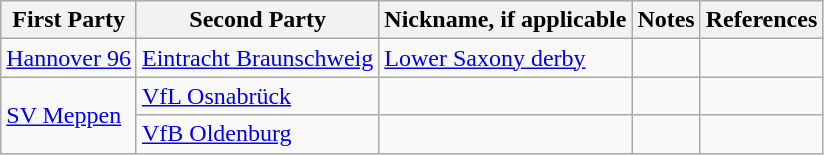<table class="wikitable">
<tr>
<th>First Party</th>
<th>Second Party</th>
<th>Nickname, if applicable</th>
<th>Notes</th>
<th>References</th>
</tr>
<tr>
<td><a href='#'>Hannover 96</a></td>
<td><a href='#'>Eintracht Braunschweig</a></td>
<td><a href='#'>Lower Saxony derby</a></td>
<td></td>
<td></td>
</tr>
<tr>
<td rowspan=2><a href='#'>SV Meppen</a></td>
<td><a href='#'>VfL Osnabrück</a></td>
<td></td>
<td></td>
<td></td>
</tr>
<tr>
<td><a href='#'>VfB Oldenburg</a></td>
<td></td>
<td></td>
<td></td>
</tr>
</table>
